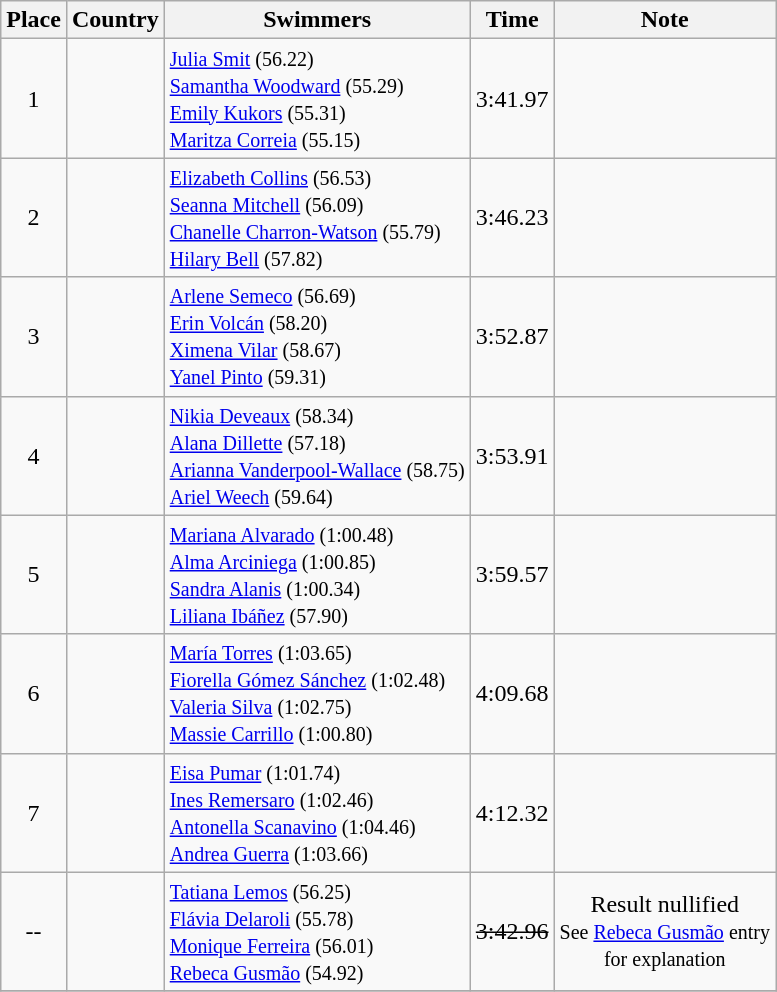<table class="wikitable" style="text-align:center">
<tr>
<th>Place</th>
<th>Country</th>
<th>Swimmers</th>
<th>Time</th>
<th>Note</th>
</tr>
<tr>
<td>1</td>
<td align=left></td>
<td align=left><small> <a href='#'>Julia Smit</a> (56.22) <br> <a href='#'>Samantha Woodward</a> (55.29) <br> <a href='#'>Emily Kukors</a> (55.31) <br> <a href='#'>Maritza Correia</a> (55.15)</small></td>
<td>3:41.97</td>
<td></td>
</tr>
<tr>
<td>2</td>
<td align=left></td>
<td align=left><small> <a href='#'>Elizabeth Collins</a> (56.53) <br> <a href='#'>Seanna Mitchell</a> (56.09) <br> <a href='#'>Chanelle Charron-Watson</a> (55.79) <br> <a href='#'>Hilary Bell</a> (57.82)</small></td>
<td>3:46.23</td>
<td></td>
</tr>
<tr>
<td>3</td>
<td align=left></td>
<td align=left><small> <a href='#'>Arlene Semeco</a> (56.69) <br> <a href='#'>Erin Volcán</a> (58.20) <br> <a href='#'>Ximena Vilar</a> (58.67) <br> <a href='#'>Yanel Pinto</a> (59.31)</small></td>
<td>3:52.87</td>
<td></td>
</tr>
<tr>
<td>4</td>
<td align=left></td>
<td align=left><small> <a href='#'>Nikia Deveaux</a> (58.34) <br> <a href='#'>Alana Dillette</a> (57.18) <br> <a href='#'>Arianna Vanderpool-Wallace</a> (58.75) <br> <a href='#'>Ariel Weech</a> (59.64)</small></td>
<td>3:53.91</td>
<td></td>
</tr>
<tr>
<td>5</td>
<td align=left></td>
<td align=left><small> <a href='#'>Mariana Alvarado</a> (1:00.48) <br> <a href='#'>Alma Arciniega</a> (1:00.85) <br> <a href='#'>Sandra Alanis</a> (1:00.34) <br> <a href='#'>Liliana Ibáñez</a> (57.90)</small></td>
<td>3:59.57</td>
<td></td>
</tr>
<tr>
<td>6</td>
<td align=left></td>
<td align=left><small> <a href='#'>María Torres</a> (1:03.65) <br> <a href='#'>Fiorella Gómez Sánchez</a> (1:02.48) <br> <a href='#'>Valeria Silva</a> (1:02.75) <br> <a href='#'>Massie Carrillo</a> (1:00.80)</small></td>
<td>4:09.68</td>
<td></td>
</tr>
<tr>
<td>7</td>
<td align=left></td>
<td align=left><small> <a href='#'>Eisa Pumar</a> (1:01.74) <br> <a href='#'>Ines Remersaro</a> (1:02.46) <br> <a href='#'>Antonella Scanavino</a> (1:04.46) <br> <a href='#'>Andrea Guerra</a> (1:03.66)</small></td>
<td>4:12.32</td>
<td></td>
</tr>
<tr>
<td>--</td>
<td align=left></td>
<td align=left><small><a href='#'>Tatiana Lemos</a> (56.25) <br><a href='#'>Flávia Delaroli</a> (55.78) <br><a href='#'>Monique Ferreira</a> (56.01) <br> <a href='#'>Rebeca Gusmão</a> (54.92)</small></td>
<td><s>3:42.96</s></td>
<td>Result nullified<br><small>See <a href='#'>Rebeca Gusmão</a> entry<br> for explanation</small></td>
</tr>
<tr>
</tr>
</table>
